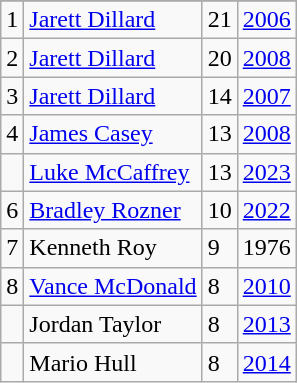<table class="wikitable">
<tr>
</tr>
<tr>
<td>1</td>
<td><a href='#'>Jarett Dillard</a></td>
<td>21</td>
<td><a href='#'>2006</a></td>
</tr>
<tr>
<td>2</td>
<td><a href='#'>Jarett Dillard</a></td>
<td>20</td>
<td><a href='#'>2008</a></td>
</tr>
<tr>
<td>3</td>
<td><a href='#'>Jarett Dillard</a></td>
<td>14</td>
<td><a href='#'>2007</a></td>
</tr>
<tr>
<td>4</td>
<td><a href='#'>James Casey</a></td>
<td>13</td>
<td><a href='#'>2008</a></td>
</tr>
<tr>
<td></td>
<td><a href='#'>Luke McCaffrey</a></td>
<td>13</td>
<td><a href='#'>2023</a></td>
</tr>
<tr>
<td>6</td>
<td><a href='#'>Bradley Rozner</a></td>
<td>10</td>
<td><a href='#'>2022</a></td>
</tr>
<tr>
<td>7</td>
<td>Kenneth Roy</td>
<td>9</td>
<td>1976</td>
</tr>
<tr>
<td>8</td>
<td><a href='#'>Vance McDonald</a></td>
<td>8</td>
<td><a href='#'>2010</a></td>
</tr>
<tr>
<td></td>
<td>Jordan Taylor</td>
<td>8</td>
<td><a href='#'>2013</a></td>
</tr>
<tr>
<td></td>
<td>Mario Hull</td>
<td>8</td>
<td><a href='#'>2014</a></td>
</tr>
</table>
